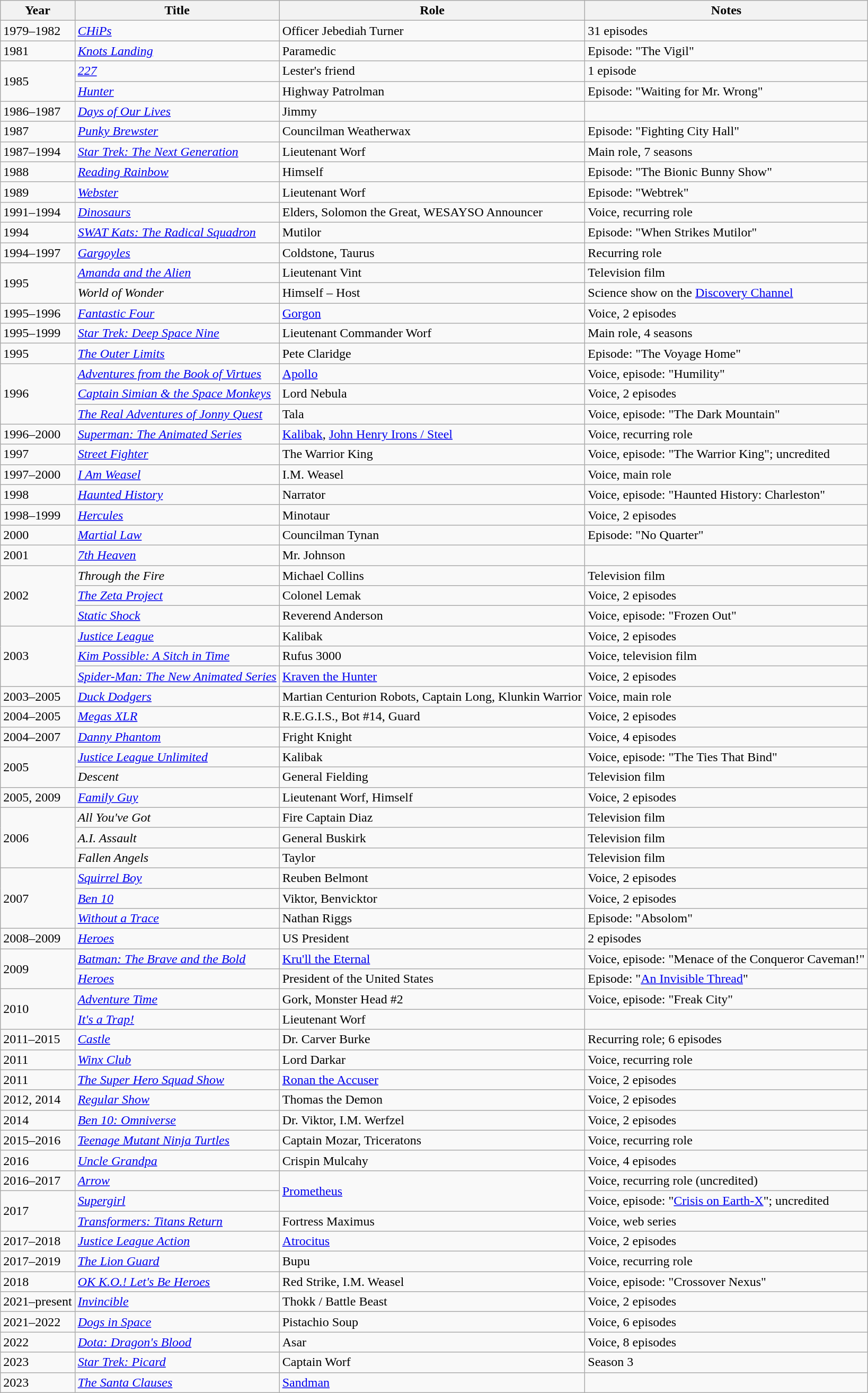<table class="wikitable sortable">
<tr>
<th>Year</th>
<th>Title</th>
<th>Role</th>
<th>Notes</th>
</tr>
<tr>
<td>1979–1982</td>
<td><em><a href='#'>CHiPs</a></em></td>
<td>Officer Jebediah Turner</td>
<td>31 episodes</td>
</tr>
<tr>
<td>1981</td>
<td><em><a href='#'>Knots Landing</a></em></td>
<td>Paramedic</td>
<td>Episode: "The Vigil"</td>
</tr>
<tr>
<td rowspan="2">1985</td>
<td><em><a href='#'>227</a></em></td>
<td>Lester's friend</td>
<td>1 episode</td>
</tr>
<tr>
<td><em><a href='#'>Hunter</a></em></td>
<td>Highway Patrolman</td>
<td>Episode: "Waiting for Mr. Wrong"</td>
</tr>
<tr>
<td>1986–1987</td>
<td><em><a href='#'>Days of Our Lives</a></em></td>
<td>Jimmy</td>
<td></td>
</tr>
<tr>
<td>1987</td>
<td><em><a href='#'>Punky Brewster</a></em></td>
<td>Councilman Weatherwax</td>
<td>Episode: "Fighting City Hall"</td>
</tr>
<tr>
<td>1987–1994</td>
<td><em><a href='#'>Star Trek: The Next Generation</a></em></td>
<td>Lieutenant Worf</td>
<td>Main role, 7 seasons</td>
</tr>
<tr>
<td>1988</td>
<td><em><a href='#'>Reading Rainbow</a></em></td>
<td>Himself</td>
<td>Episode: "The Bionic Bunny Show"</td>
</tr>
<tr>
<td>1989</td>
<td><em><a href='#'>Webster</a></em></td>
<td>Lieutenant Worf</td>
<td>Episode: "Webtrek"</td>
</tr>
<tr>
<td>1991–1994</td>
<td><em><a href='#'>Dinosaurs</a></em></td>
<td>Elders, Solomon the Great, WESAYSO Announcer</td>
<td>Voice, recurring role</td>
</tr>
<tr>
<td>1994</td>
<td><em><a href='#'>SWAT Kats: The Radical Squadron</a></em></td>
<td>Mutilor</td>
<td>Episode: "When Strikes Mutilor"</td>
</tr>
<tr>
<td>1994–1997</td>
<td><em><a href='#'>Gargoyles</a></em></td>
<td>Coldstone, Taurus</td>
<td>Recurring role</td>
</tr>
<tr>
<td rowspan="2">1995</td>
<td><em><a href='#'>Amanda and the Alien</a></em></td>
<td>Lieutenant Vint</td>
<td>Television film</td>
</tr>
<tr>
<td><em>World of Wonder</em></td>
<td>Himself – Host</td>
<td>Science show on the <a href='#'>Discovery Channel</a></td>
</tr>
<tr>
<td>1995–1996</td>
<td><em><a href='#'>Fantastic Four</a></em></td>
<td><a href='#'>Gorgon</a></td>
<td>Voice, 2 episodes</td>
</tr>
<tr>
<td>1995–1999</td>
<td><em><a href='#'>Star Trek: Deep Space Nine</a></em></td>
<td>Lieutenant Commander Worf</td>
<td>Main role, 4 seasons</td>
</tr>
<tr>
<td>1995</td>
<td><em><a href='#'>The Outer Limits</a></em></td>
<td>Pete Claridge</td>
<td>Episode: "The Voyage Home"</td>
</tr>
<tr>
<td rowspan="3">1996</td>
<td><em><a href='#'>Adventures from the Book of Virtues</a></em></td>
<td><a href='#'>Apollo</a></td>
<td>Voice, episode: "Humility"</td>
</tr>
<tr>
<td><em><a href='#'>Captain Simian & the Space Monkeys</a></em></td>
<td>Lord Nebula</td>
<td>Voice, 2 episodes</td>
</tr>
<tr>
<td><em><a href='#'>The Real Adventures of Jonny Quest</a></em></td>
<td>Tala</td>
<td>Voice, episode: "The Dark Mountain"</td>
</tr>
<tr>
<td>1996–2000</td>
<td><em><a href='#'>Superman: The Animated Series</a></em></td>
<td><a href='#'>Kalibak</a>, <a href='#'>John Henry Irons / Steel</a></td>
<td>Voice, recurring role</td>
</tr>
<tr>
<td>1997</td>
<td><em><a href='#'>Street Fighter</a></em></td>
<td>The Warrior King</td>
<td>Voice, episode: "The Warrior King"; uncredited</td>
</tr>
<tr>
<td>1997–2000</td>
<td><em><a href='#'>I Am Weasel</a></em></td>
<td>I.M. Weasel</td>
<td>Voice, main role</td>
</tr>
<tr>
<td>1998</td>
<td><em><a href='#'>Haunted History</a></em></td>
<td>Narrator</td>
<td>Voice, episode: "Haunted History: Charleston"</td>
</tr>
<tr>
<td>1998–1999</td>
<td><em><a href='#'>Hercules</a></em></td>
<td>Minotaur</td>
<td>Voice, 2 episodes</td>
</tr>
<tr>
<td>2000</td>
<td><em><a href='#'>Martial Law</a></em></td>
<td>Councilman Tynan</td>
<td>Episode: "No Quarter"</td>
</tr>
<tr>
<td>2001</td>
<td><em><a href='#'>7th Heaven</a></em></td>
<td>Mr. Johnson</td>
<td></td>
</tr>
<tr>
<td rowspan="3">2002</td>
<td><em>Through the Fire</em></td>
<td>Michael Collins</td>
<td>Television film</td>
</tr>
<tr>
<td><em><a href='#'>The Zeta Project</a></em></td>
<td>Colonel Lemak</td>
<td>Voice, 2 episodes</td>
</tr>
<tr>
<td><em><a href='#'>Static Shock</a></em></td>
<td>Reverend Anderson</td>
<td>Voice, episode: "Frozen Out"</td>
</tr>
<tr>
<td rowspan="3">2003</td>
<td><em><a href='#'>Justice League</a></em></td>
<td>Kalibak</td>
<td>Voice, 2 episodes</td>
</tr>
<tr>
<td><em><a href='#'>Kim Possible: A Sitch in Time</a></em></td>
<td>Rufus 3000</td>
<td>Voice, television film</td>
</tr>
<tr>
<td><em><a href='#'>Spider-Man: The New Animated Series</a></em></td>
<td><a href='#'>Kraven the Hunter</a></td>
<td>Voice, 2 episodes</td>
</tr>
<tr>
<td>2003–2005</td>
<td><em><a href='#'>Duck Dodgers</a></em></td>
<td>Martian Centurion Robots, Captain Long, Klunkin Warrior</td>
<td>Voice, main role</td>
</tr>
<tr>
<td>2004–2005</td>
<td><em><a href='#'>Megas XLR</a></em></td>
<td>R.E.G.I.S., Bot #14, Guard</td>
<td>Voice, 2 episodes</td>
</tr>
<tr>
<td>2004–2007</td>
<td><em><a href='#'>Danny Phantom</a></em></td>
<td>Fright Knight</td>
<td>Voice, 4 episodes</td>
</tr>
<tr>
<td rowspan="2">2005</td>
<td><em><a href='#'>Justice League Unlimited</a></em></td>
<td>Kalibak</td>
<td>Voice, episode: "The Ties That Bind"</td>
</tr>
<tr>
<td><em>Descent</em></td>
<td>General Fielding</td>
<td>Television film</td>
</tr>
<tr>
<td>2005, 2009</td>
<td><em><a href='#'>Family Guy</a></em></td>
<td>Lieutenant Worf, Himself</td>
<td>Voice, 2 episodes</td>
</tr>
<tr>
<td rowspan="3">2006</td>
<td><em>All You've Got</em></td>
<td>Fire Captain Diaz</td>
<td>Television film</td>
</tr>
<tr>
<td><em>A.I. Assault</em></td>
<td>General Buskirk</td>
<td>Television film</td>
</tr>
<tr>
<td><em>Fallen Angels</em></td>
<td>Taylor</td>
<td>Television film</td>
</tr>
<tr>
<td rowspan="3">2007</td>
<td><em><a href='#'>Squirrel Boy</a></em></td>
<td>Reuben Belmont</td>
<td>Voice, 2 episodes</td>
</tr>
<tr>
<td><em><a href='#'>Ben 10</a></em></td>
<td>Viktor, Benvicktor</td>
<td>Voice, 2 episodes</td>
</tr>
<tr>
<td><em><a href='#'>Without a Trace</a></em></td>
<td>Nathan Riggs</td>
<td>Episode: "Absolom"</td>
</tr>
<tr>
<td>2008–2009</td>
<td><em><a href='#'>Heroes</a></em></td>
<td>US President</td>
<td>2 episodes</td>
</tr>
<tr>
<td rowspan="2">2009</td>
<td><em><a href='#'>Batman: The Brave and the Bold</a></em></td>
<td><a href='#'>Kru'll the Eternal</a></td>
<td>Voice, episode: "Menace of the Conqueror Caveman!"</td>
</tr>
<tr>
<td><em><a href='#'>Heroes</a></em></td>
<td>President of the United States</td>
<td>Episode: "<a href='#'>An Invisible Thread</a>"</td>
</tr>
<tr>
<td rowspan="2">2010</td>
<td><em><a href='#'>Adventure Time</a></em></td>
<td>Gork, Monster Head #2</td>
<td>Voice, episode: "Freak City"</td>
</tr>
<tr>
<td><em><a href='#'>It's a Trap!</a></em></td>
<td>Lieutenant Worf</td>
<td></td>
</tr>
<tr>
<td>2011–2015</td>
<td><em><a href='#'>Castle</a></em></td>
<td>Dr. Carver Burke</td>
<td>Recurring role; 6 episodes</td>
</tr>
<tr>
<td>2011</td>
<td><em><a href='#'>Winx Club</a></em></td>
<td>Lord Darkar</td>
<td>Voice, recurring role</td>
</tr>
<tr>
<td>2011</td>
<td><em><a href='#'>The Super Hero Squad Show</a></em></td>
<td><a href='#'>Ronan the Accuser</a></td>
<td>Voice, 2 episodes</td>
</tr>
<tr>
<td>2012, 2014</td>
<td><em><a href='#'>Regular Show</a></em></td>
<td>Thomas the Demon</td>
<td>Voice, 2 episodes</td>
</tr>
<tr>
<td>2014</td>
<td><em><a href='#'>Ben 10: Omniverse</a></em></td>
<td>Dr. Viktor, I.M. Werfzel</td>
<td>Voice, 2 episodes</td>
</tr>
<tr>
<td>2015–2016</td>
<td><em><a href='#'>Teenage Mutant Ninja Turtles</a></em></td>
<td>Captain Mozar, Triceratons</td>
<td>Voice, recurring role</td>
</tr>
<tr>
<td>2016</td>
<td><em><a href='#'>Uncle Grandpa</a></em></td>
<td>Crispin Mulcahy</td>
<td>Voice, 4 episodes</td>
</tr>
<tr>
<td>2016–2017</td>
<td><em><a href='#'>Arrow</a></em></td>
<td rowspan="2"><a href='#'>Prometheus</a></td>
<td>Voice, recurring role (uncredited)</td>
</tr>
<tr>
<td rowspan="2">2017</td>
<td><em><a href='#'>Supergirl</a></em></td>
<td>Voice, episode: "<a href='#'>Crisis on Earth-X</a>"; uncredited</td>
</tr>
<tr>
<td><em><a href='#'>Transformers: Titans Return</a></em></td>
<td>Fortress Maximus</td>
<td>Voice, web series</td>
</tr>
<tr>
<td>2017–2018</td>
<td><em><a href='#'>Justice League Action</a></em></td>
<td><a href='#'>Atrocitus</a></td>
<td>Voice, 2 episodes</td>
</tr>
<tr>
<td>2017–2019</td>
<td><em><a href='#'>The Lion Guard</a></em></td>
<td>Bupu</td>
<td>Voice, recurring role</td>
</tr>
<tr>
<td>2018</td>
<td><em><a href='#'>OK K.O.! Let's Be Heroes</a></em></td>
<td>Red Strike, I.M. Weasel</td>
<td>Voice, episode: "Crossover Nexus"</td>
</tr>
<tr>
<td>2021–present</td>
<td><em><a href='#'>Invincible</a></em></td>
<td>Thokk / Battle Beast</td>
<td>Voice, 2 episodes</td>
</tr>
<tr>
<td>2021–2022</td>
<td><em><a href='#'>Dogs in Space</a></em></td>
<td>Pistachio Soup</td>
<td>Voice, 6 episodes</td>
</tr>
<tr>
<td>2022</td>
<td><em><a href='#'>Dota: Dragon's Blood</a></em></td>
<td>Asar</td>
<td>Voice, 8 episodes</td>
</tr>
<tr>
<td>2023</td>
<td><em><a href='#'>Star Trek: Picard</a></em></td>
<td>Captain Worf</td>
<td>Season 3</td>
</tr>
<tr>
<td>2023</td>
<td><em><a href='#'>The Santa Clauses</a></em></td>
<td><a href='#'>Sandman</a></td>
<td></td>
</tr>
</table>
